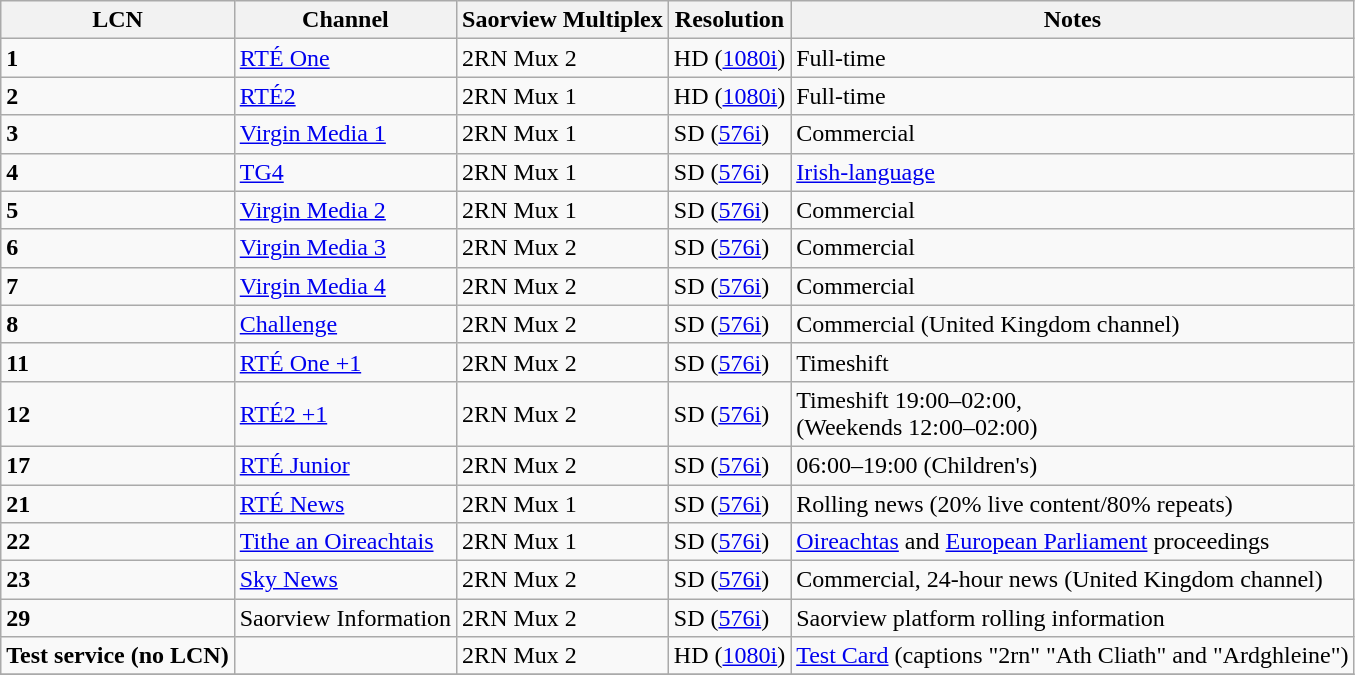<table class="wikitable sortable">
<tr>
<th><strong> LCN</strong></th>
<th>Channel</th>
<th>Saorview Multiplex</th>
<th>Resolution</th>
<th>Notes</th>
</tr>
<tr>
<td><strong>1</strong></td>
<td><a href='#'>RTÉ One</a></td>
<td>2RN Mux 2</td>
<td>HD (<a href='#'>1080i</a>)</td>
<td>Full-time</td>
</tr>
<tr>
<td><strong>2</strong></td>
<td><a href='#'>RTÉ2</a></td>
<td>2RN Mux 1</td>
<td>HD (<a href='#'>1080i</a>)</td>
<td>Full-time</td>
</tr>
<tr>
<td><strong>3</strong></td>
<td><a href='#'>Virgin Media 1</a></td>
<td>2RN Mux 1</td>
<td>SD (<a href='#'>576i</a>)</td>
<td>Commercial</td>
</tr>
<tr>
<td><strong>4</strong></td>
<td><a href='#'>TG4</a></td>
<td>2RN Mux 1</td>
<td>SD (<a href='#'>576i</a>)</td>
<td><a href='#'>Irish-language</a></td>
</tr>
<tr>
<td><strong>5</strong></td>
<td><a href='#'>Virgin Media 2</a></td>
<td>2RN Mux 1</td>
<td>SD (<a href='#'>576i</a>)</td>
<td>Commercial</td>
</tr>
<tr>
<td><strong>6</strong></td>
<td><a href='#'>Virgin Media 3</a></td>
<td>2RN Mux 2</td>
<td>SD (<a href='#'>576i</a>)</td>
<td>Commercial</td>
</tr>
<tr>
<td><strong>7</strong></td>
<td><a href='#'>Virgin Media 4</a></td>
<td>2RN Mux 2</td>
<td>SD (<a href='#'>576i</a>)</td>
<td>Commercial</td>
</tr>
<tr>
<td><strong>8</strong></td>
<td><a href='#'>Challenge</a></td>
<td>2RN Mux 2</td>
<td>SD (<a href='#'>576i</a>)</td>
<td>Commercial (United Kingdom channel)</td>
</tr>
<tr>
<td><strong>11</strong></td>
<td><a href='#'>RTÉ One +1</a></td>
<td>2RN Mux 2</td>
<td>SD (<a href='#'>576i</a>)</td>
<td>Timeshift</td>
</tr>
<tr>
<td><strong>12</strong></td>
<td><a href='#'>RTÉ2 +1</a></td>
<td>2RN Mux 2</td>
<td>SD (<a href='#'>576i</a>)</td>
<td>Timeshift 19:00–02:00, <br>(Weekends 12:00–02:00)</td>
</tr>
<tr>
<td><strong>17</strong></td>
<td><a href='#'>RTÉ Junior</a></td>
<td>2RN Mux 2</td>
<td>SD (<a href='#'>576i</a>)</td>
<td>06:00–19:00 (Children's)</td>
</tr>
<tr>
<td><strong>21</strong></td>
<td><a href='#'>RTÉ News</a></td>
<td>2RN Mux 1</td>
<td>SD (<a href='#'>576i</a>)</td>
<td>Rolling news (20% live content/80% repeats)</td>
</tr>
<tr>
<td><strong>22</strong></td>
<td><a href='#'>Tithe an Oireachtais</a></td>
<td>2RN Mux 1</td>
<td>SD (<a href='#'>576i</a>)</td>
<td><a href='#'>Oireachtas</a> and <a href='#'>European Parliament</a> proceedings</td>
</tr>
<tr>
<td><strong>23</strong></td>
<td><a href='#'>Sky News</a></td>
<td>2RN Mux 2</td>
<td>SD (<a href='#'>576i</a>)</td>
<td>Commercial, 24-hour news (United Kingdom channel)</td>
</tr>
<tr>
<td><strong>29</strong></td>
<td>Saorview Information</td>
<td>2RN Mux 2</td>
<td>SD (<a href='#'>576i</a>)</td>
<td>Saorview platform rolling information</td>
</tr>
<tr>
<td><strong>Test service (no LCN)</strong></td>
<td></td>
<td>2RN Mux 2</td>
<td>HD (<a href='#'>1080i</a>)</td>
<td><a href='#'>Test Card</a> (captions "2rn" "Ath Cliath" and "Ardghleine")</td>
</tr>
<tr>
</tr>
</table>
